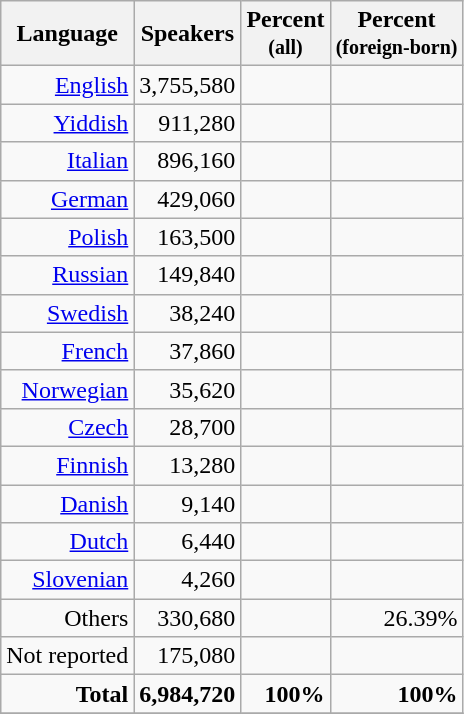<table class="wikitable sortable" style="text-align:right">
<tr>
<th>Language</th>
<th data-sort-type="number">Speakers</th>
<th>Percent<br><small>(all)</small></th>
<th>Percent <br><small>(foreign-born)</small></th>
</tr>
<tr>
<td><a href='#'>English</a></td>
<td>3,755,580</td>
<td></td>
<td></td>
</tr>
<tr>
<td><a href='#'>Yiddish</a></td>
<td>911,280</td>
<td></td>
<td></td>
</tr>
<tr>
<td><a href='#'>Italian</a></td>
<td>896,160</td>
<td></td>
<td></td>
</tr>
<tr>
<td><a href='#'>German</a></td>
<td>429,060</td>
<td></td>
<td></td>
</tr>
<tr>
<td><a href='#'>Polish</a></td>
<td>163,500</td>
<td></td>
<td></td>
</tr>
<tr>
<td><a href='#'>Russian</a></td>
<td>149,840</td>
<td></td>
<td></td>
</tr>
<tr>
<td><a href='#'>Swedish</a></td>
<td>38,240</td>
<td></td>
<td></td>
</tr>
<tr>
<td><a href='#'>French</a></td>
<td>37,860</td>
<td></td>
<td></td>
</tr>
<tr>
<td><a href='#'>Norwegian</a></td>
<td>35,620</td>
<td></td>
<td></td>
</tr>
<tr>
<td><a href='#'>Czech</a></td>
<td>28,700</td>
<td></td>
<td></td>
</tr>
<tr>
<td><a href='#'>Finnish</a></td>
<td>13,280</td>
<td></td>
<td></td>
</tr>
<tr>
<td><a href='#'>Danish</a></td>
<td>9,140</td>
<td></td>
<td></td>
</tr>
<tr>
<td><a href='#'>Dutch</a></td>
<td>6,440</td>
<td></td>
<td></td>
</tr>
<tr>
<td><a href='#'>Slovenian</a></td>
<td>4,260</td>
<td></td>
<td></td>
</tr>
<tr>
<td>Others</td>
<td>330,680</td>
<td></td>
<td>26.39%</td>
</tr>
<tr>
<td>Not reported</td>
<td>175,080</td>
<td></td>
<td></td>
</tr>
<tr>
<td><strong>Total</strong></td>
<td><strong>6,984,720</strong></td>
<td><strong>100%</strong></td>
<td><strong>100%</strong></td>
</tr>
<tr>
</tr>
</table>
